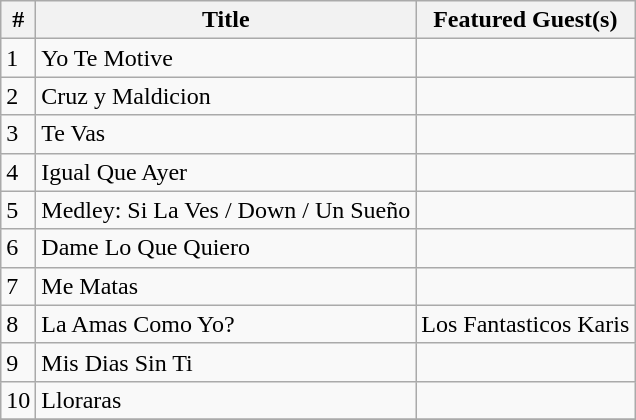<table class="wikitable">
<tr>
<th>#</th>
<th>Title</th>
<th>Featured Guest(s)</th>
</tr>
<tr>
<td>1</td>
<td>Yo Te Motive</td>
<td></td>
</tr>
<tr>
<td>2</td>
<td>Cruz y Maldicion</td>
<td></td>
</tr>
<tr>
<td>3</td>
<td>Te Vas</td>
<td></td>
</tr>
<tr>
<td>4</td>
<td>Igual Que Ayer</td>
<td></td>
</tr>
<tr>
<td>5</td>
<td>Medley: Si La Ves / Down / Un Sueño</td>
<td></td>
</tr>
<tr>
<td>6</td>
<td>Dame Lo Que Quiero</td>
<td></td>
</tr>
<tr>
<td>7</td>
<td>Me Matas</td>
<td></td>
</tr>
<tr>
<td>8</td>
<td>La Amas Como Yo?</td>
<td>Los Fantasticos Karis</td>
</tr>
<tr>
<td>9</td>
<td>Mis Dias Sin Ti</td>
<td></td>
</tr>
<tr>
<td>10</td>
<td>Lloraras</td>
<td></td>
</tr>
<tr>
</tr>
</table>
